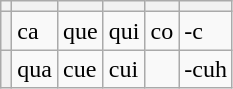<table class="wikitable">
<tr>
<th></th>
<th></th>
<th></th>
<th></th>
<th></th>
<th></th>
</tr>
<tr>
<th></th>
<td>ca</td>
<td>que</td>
<td>qui</td>
<td>co</td>
<td>-c</td>
</tr>
<tr>
<th></th>
<td>qua</td>
<td>cue</td>
<td>cui</td>
<td></td>
<td>-cuh</td>
</tr>
</table>
